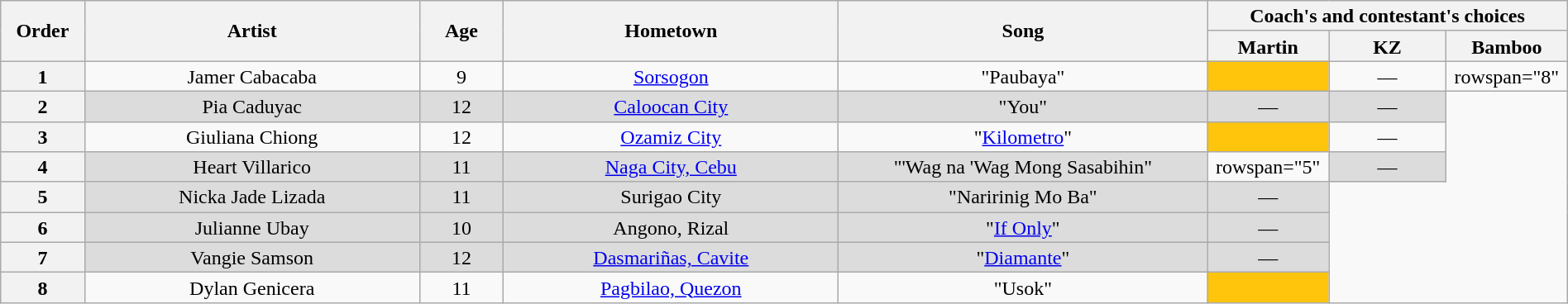<table class="wikitable" style="text-align:center; line-height:17px; width:100%;">
<tr>
<th rowspan="2" scope="col" width="05%">Order</th>
<th rowspan="2" scope="col" width="20%">Artist</th>
<th rowspan="2" scope="col" width="05%">Age</th>
<th rowspan="2" scope="col" width="20%">Hometown</th>
<th rowspan="2" scope="col" width="22%">Song</th>
<th colspan="3">Coach's and contestant's choices</th>
</tr>
<tr>
<th width="07%">Martin</th>
<th width="07%">KZ</th>
<th width="07%">Bamboo</th>
</tr>
<tr>
<th>1</th>
<td>Jamer Cabacaba</td>
<td>9</td>
<td><a href='#'>Sorsogon</a></td>
<td>"Paubaya"</td>
<td style="background:#FFC40C;"><strong></strong></td>
<td>—</td>
<td>rowspan="8" </td>
</tr>
<tr>
<th>2</th>
<td style="background:#DCDCDC;">Pia Caduyac</td>
<td style="background:#DCDCDC;">12</td>
<td style="background:#DCDCDC;"><a href='#'>Caloocan City</a></td>
<td style="background:#DCDCDC;">"You"</td>
<td style="background:#DCDCDC;">—</td>
<td style="background:#DCDCDC;">—</td>
</tr>
<tr>
<th>3</th>
<td>Giuliana Chiong</td>
<td>12</td>
<td><a href='#'>Ozamiz City</a></td>
<td>"<a href='#'>Kilometro</a>"</td>
<td style="background:#FFC40C;"><strong></strong></td>
<td>—</td>
</tr>
<tr>
<th>4</th>
<td style="background:#DCDCDC;">Heart Villarico</td>
<td style="background:#DCDCDC;">11</td>
<td style="background:#DCDCDC;"><a href='#'>Naga City, Cebu</a></td>
<td style="background:#DCDCDC;">"'Wag na 'Wag Mong Sasabihin"</td>
<td>rowspan="5" </td>
<td style="background:#DCDCDC;">—</td>
</tr>
<tr>
<th>5</th>
<td style="background:#DCDCDC;">Nicka Jade Lizada</td>
<td style="background:#DCDCDC;">11</td>
<td style="background:#DCDCDC;">Surigao City</td>
<td style="background:#DCDCDC;">"Naririnig Mo Ba"</td>
<td style="background:#DCDCDC;">—</td>
</tr>
<tr>
<th>6</th>
<td style="background:#DCDCDC;">Julianne Ubay</td>
<td style="background:#DCDCDC;">10</td>
<td style="background:#DCDCDC;">Angono, Rizal</td>
<td style="background:#DCDCDC;">"<a href='#'>If Only</a>"</td>
<td style="background:#DCDCDC;">—</td>
</tr>
<tr>
<th>7</th>
<td style="background:#DCDCDC;">Vangie Samson</td>
<td style="background:#DCDCDC;">12</td>
<td style="background:#DCDCDC;"><a href='#'>Dasmariñas, Cavite</a></td>
<td style="background:#DCDCDC;">"<a href='#'>Diamante</a>"</td>
<td style="background:#DCDCDC;">—</td>
</tr>
<tr>
<th>8</th>
<td>Dylan Genicera</td>
<td>11</td>
<td><a href='#'>Pagbilao, Quezon</a></td>
<td>"Usok"</td>
<td style="background:#FFC40C;"><strong></strong></td>
</tr>
</table>
